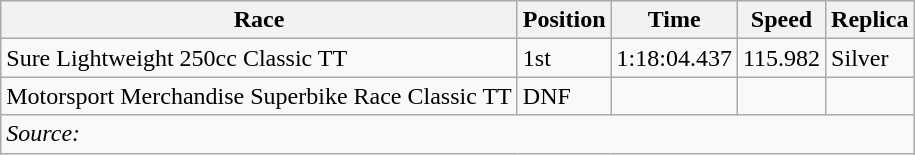<table class="wikitable">
<tr>
<th>Race</th>
<th>Position</th>
<th>Time</th>
<th>Speed</th>
<th>Replica</th>
</tr>
<tr>
<td>Sure Lightweight 250cc Classic TT</td>
<td>1st</td>
<td>1:18:04.437</td>
<td>115.982</td>
<td>Silver</td>
</tr>
<tr>
<td>Motorsport Merchandise Superbike Race Classic TT</td>
<td>DNF</td>
<td></td>
<td></td>
<td></td>
</tr>
<tr>
<td colspan=5><em>Source:</em></td>
</tr>
</table>
